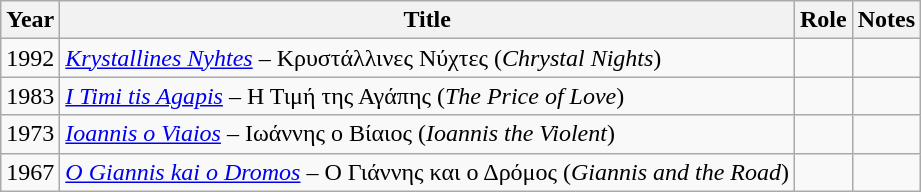<table class="wikitable">
<tr>
<th>Year</th>
<th>Title</th>
<th>Role</th>
<th>Notes</th>
</tr>
<tr>
<td>1992</td>
<td><em><a href='#'>Krystallines Nyhtes</a></em> – Κρυστάλλινες Νύχτες (<em>Chrystal Nights</em>)</td>
<td></td>
<td></td>
</tr>
<tr>
<td>1983</td>
<td><em><a href='#'>I Timi tis Agapis</a></em> – Η Τιμή της Αγάπης (<em>The Price of Love</em>)</td>
<td></td>
<td></td>
</tr>
<tr>
<td>1973</td>
<td><em><a href='#'>Ioannis o Viaios</a></em> – Ιωάννης ο Βίαιος (<em>Ioannis the Violent</em>)</td>
<td></td>
<td></td>
</tr>
<tr>
<td>1967</td>
<td><em><a href='#'>O Giannis kai o Dromos</a></em> –  Ο Γιάννης και ο Δρόμος (<em>Giannis and the Road</em>)</td>
<td></td>
<td></td>
</tr>
</table>
